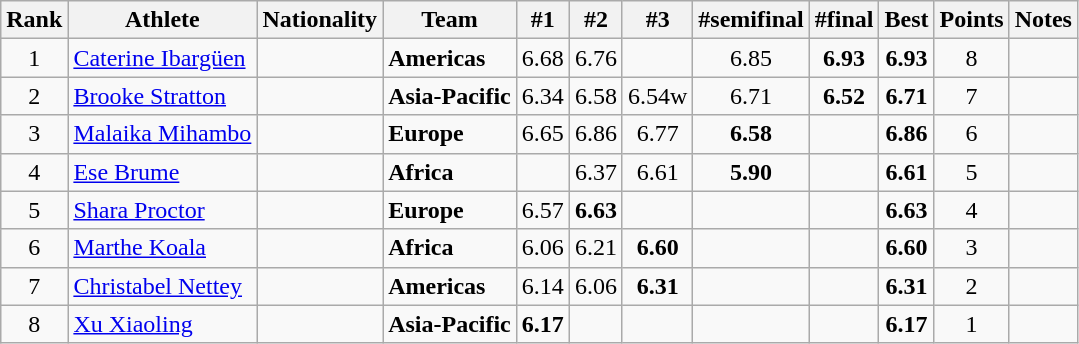<table class="wikitable sortable" style="text-align:center">
<tr>
<th>Rank</th>
<th>Athlete</th>
<th>Nationality</th>
<th>Team</th>
<th>#1</th>
<th>#2</th>
<th>#3</th>
<th>#semifinal</th>
<th>#final</th>
<th>Best</th>
<th>Points</th>
<th>Notes</th>
</tr>
<tr>
<td>1</td>
<td align="left"><a href='#'>Caterine Ibargüen</a></td>
<td align=left></td>
<td align=left><strong>Americas</strong></td>
<td>6.68</td>
<td>6.76</td>
<td></td>
<td>6.85</td>
<td><strong>6.93</strong></td>
<td><strong>6.93</strong></td>
<td>8</td>
<td><strong></strong></td>
</tr>
<tr>
<td>2</td>
<td align="left"><a href='#'>Brooke Stratton</a></td>
<td align=left></td>
<td align=left><strong>Asia-Pacific</strong></td>
<td>6.34</td>
<td>6.58</td>
<td>6.54w</td>
<td>6.71</td>
<td><strong>6.52</strong></td>
<td><strong>6.71</strong></td>
<td>7</td>
<td></td>
</tr>
<tr>
<td>3</td>
<td align="left"><a href='#'>Malaika Mihambo</a></td>
<td align=left></td>
<td align=left><strong>Europe</strong></td>
<td>6.65</td>
<td>6.86</td>
<td>6.77</td>
<td><strong>6.58</strong></td>
<td></td>
<td><strong>6.86</strong></td>
<td>6</td>
<td></td>
</tr>
<tr>
<td>4</td>
<td align="left"><a href='#'>Ese Brume</a></td>
<td align=left></td>
<td align=left><strong>Africa</strong></td>
<td></td>
<td>6.37</td>
<td>6.61</td>
<td><strong>5.90</strong></td>
<td></td>
<td><strong>6.61</strong></td>
<td>5</td>
<td></td>
</tr>
<tr>
<td>5</td>
<td align="left"><a href='#'>Shara Proctor</a></td>
<td align=left></td>
<td align=left><strong>Europe</strong></td>
<td>6.57</td>
<td><strong>6.63</strong></td>
<td></td>
<td></td>
<td></td>
<td><strong>6.63</strong></td>
<td>4</td>
<td></td>
</tr>
<tr>
<td>6</td>
<td align="left"><a href='#'>Marthe Koala</a></td>
<td align=left></td>
<td align=left><strong>Africa</strong></td>
<td>6.06</td>
<td>6.21</td>
<td><strong>6.60</strong></td>
<td></td>
<td></td>
<td><strong>6.60</strong></td>
<td>3</td>
<td></td>
</tr>
<tr>
<td>7</td>
<td align="left"><a href='#'>Christabel Nettey</a></td>
<td align=left></td>
<td align=left><strong>Americas</strong></td>
<td>6.14</td>
<td>6.06</td>
<td><strong>6.31</strong></td>
<td></td>
<td></td>
<td><strong>6.31</strong></td>
<td>2</td>
<td></td>
</tr>
<tr>
<td>8</td>
<td align="left"><a href='#'>Xu Xiaoling</a></td>
<td align=left></td>
<td align=left><strong>Asia-Pacific</strong></td>
<td><strong>6.17</strong></td>
<td></td>
<td></td>
<td></td>
<td></td>
<td><strong>6.17</strong></td>
<td>1</td>
<td></td>
</tr>
</table>
